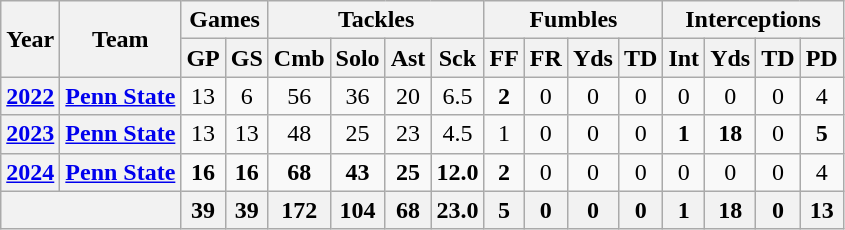<table class= "wikitable" style="text-align:center;">
<tr>
<th rowspan="2">Year</th>
<th rowspan="2">Team</th>
<th colspan="2">Games</th>
<th colspan="4">Tackles</th>
<th colspan="4">Fumbles</th>
<th colspan="4">Interceptions</th>
</tr>
<tr>
<th>GP</th>
<th>GS</th>
<th>Cmb</th>
<th>Solo</th>
<th>Ast</th>
<th>Sck</th>
<th>FF</th>
<th>FR</th>
<th>Yds</th>
<th>TD</th>
<th>Int</th>
<th>Yds</th>
<th>TD</th>
<th>PD</th>
</tr>
<tr>
<th><a href='#'>2022</a></th>
<th><a href='#'>Penn State</a></th>
<td>13</td>
<td>6</td>
<td>56</td>
<td>36</td>
<td>20</td>
<td>6.5</td>
<td><strong>2</strong></td>
<td>0</td>
<td>0</td>
<td>0</td>
<td>0</td>
<td>0</td>
<td>0</td>
<td>4</td>
</tr>
<tr>
<th><a href='#'>2023</a></th>
<th><a href='#'>Penn State</a></th>
<td>13</td>
<td>13</td>
<td>48</td>
<td>25</td>
<td>23</td>
<td>4.5</td>
<td>1</td>
<td>0</td>
<td>0</td>
<td>0</td>
<td><strong>1</strong></td>
<td><strong>18</strong></td>
<td>0</td>
<td><strong>5</strong></td>
</tr>
<tr>
<th><a href='#'>2024</a></th>
<th><a href='#'>Penn State</a></th>
<td><strong>16</strong></td>
<td><strong>16</strong></td>
<td><strong>68</strong></td>
<td><strong>43</strong></td>
<td><strong>25</strong></td>
<td><strong>12.0</strong></td>
<td><strong>2</strong></td>
<td>0</td>
<td>0</td>
<td>0</td>
<td>0</td>
<td>0</td>
<td>0</td>
<td>4</td>
</tr>
<tr>
<th colspan="2"></th>
<th>39</th>
<th>39</th>
<th>172</th>
<th>104</th>
<th>68</th>
<th>23.0</th>
<th>5</th>
<th>0</th>
<th>0</th>
<th>0</th>
<th>1</th>
<th>18</th>
<th>0</th>
<th>13</th>
</tr>
</table>
